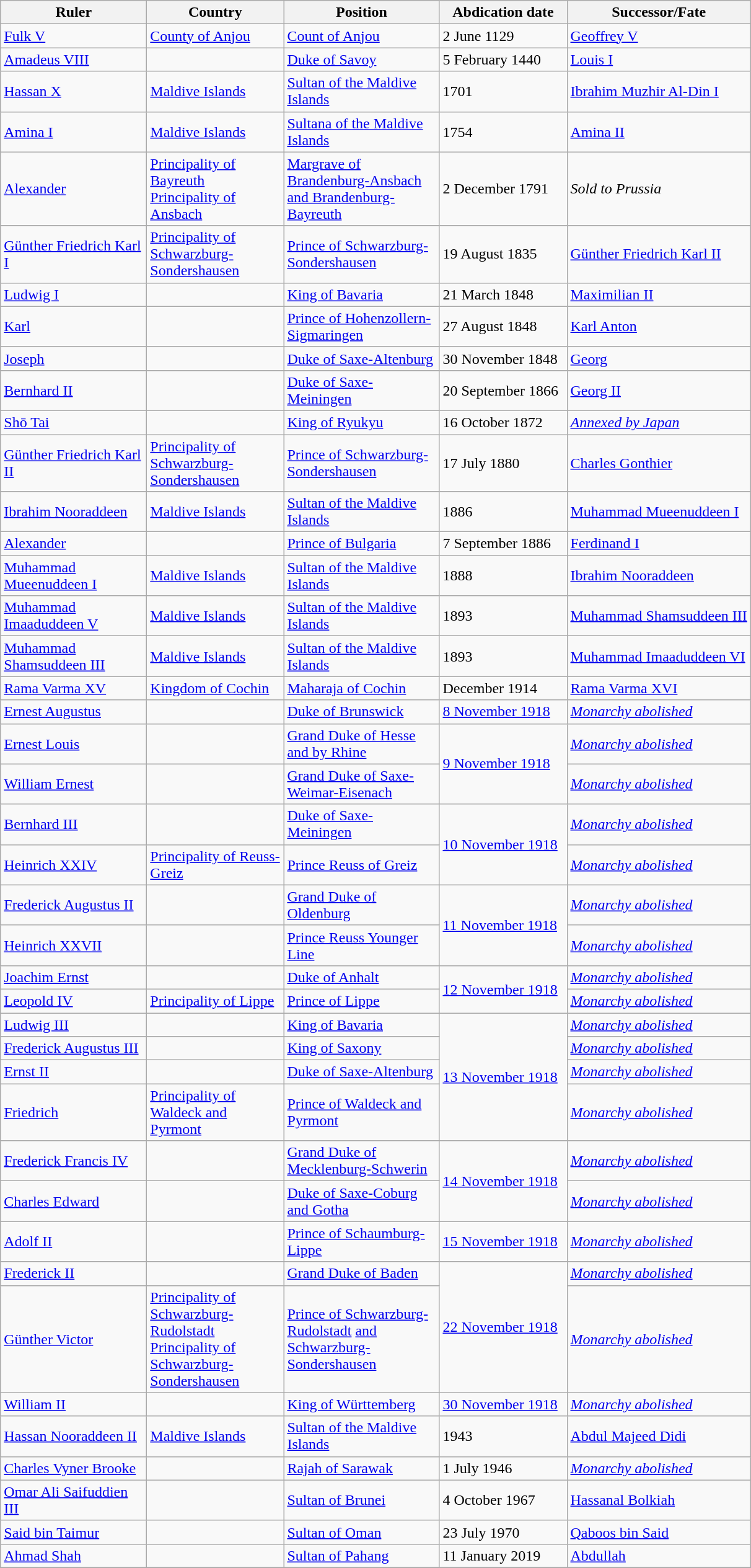<table class="wikitable sortable">
<tr>
<th width="150pt">Ruler</th>
<th width="140pt">Country</th>
<th width="160pt">Position</th>
<th width="130pt">Abdication date</th>
<th>Successor/Fate</th>
</tr>
<tr>
<td><a href='#'>Fulk V</a></td>
<td><a href='#'>County of Anjou</a></td>
<td><a href='#'>Count of Anjou</a></td>
<td>2 June 1129</td>
<td><a href='#'>Geoffrey V</a></td>
</tr>
<tr>
<td><a href='#'>Amadeus VIII</a></td>
<td></td>
<td><a href='#'>Duke of Savoy</a></td>
<td>5 February 1440</td>
<td><a href='#'>Louis I</a></td>
</tr>
<tr>
<td><a href='#'>Hassan X</a></td>
<td><a href='#'>Maldive Islands</a></td>
<td><a href='#'>Sultan of the Maldive Islands</a></td>
<td>1701</td>
<td><a href='#'>Ibrahim Muzhir Al-Din I</a></td>
</tr>
<tr>
<td><a href='#'>Amina I</a></td>
<td><a href='#'>Maldive Islands</a></td>
<td><a href='#'>Sultana of the Maldive Islands</a></td>
<td>1754</td>
<td><a href='#'>Amina II</a></td>
</tr>
<tr>
<td><a href='#'>Alexander</a></td>
<td><a href='#'>Principality of Bayreuth</a><br><a href='#'>Principality of Ansbach</a></td>
<td><a href='#'>Margrave of Brandenburg-Ansbach</a> <a href='#'>and Brandenburg-Bayreuth</a></td>
<td>2 December 1791</td>
<td><em>Sold to Prussia</em></td>
</tr>
<tr>
<td><a href='#'>Günther Friedrich Karl I</a></td>
<td><a href='#'>Principality of Schwarzburg-Sondershausen</a></td>
<td><a href='#'>Prince of Schwarzburg-Sondershausen</a></td>
<td>19 August 1835</td>
<td><a href='#'>Günther Friedrich Karl II</a></td>
</tr>
<tr>
<td><a href='#'>Ludwig I</a></td>
<td></td>
<td><a href='#'>King of Bavaria</a></td>
<td>21 March 1848</td>
<td><a href='#'>Maximilian II</a></td>
</tr>
<tr>
<td><a href='#'>Karl</a></td>
<td></td>
<td><a href='#'>Prince of Hohenzollern-Sigmaringen</a></td>
<td>27 August 1848</td>
<td><a href='#'>Karl Anton</a></td>
</tr>
<tr>
<td><a href='#'>Joseph</a></td>
<td></td>
<td><a href='#'>Duke of Saxe-Altenburg</a></td>
<td>30 November 1848</td>
<td><a href='#'>Georg</a></td>
</tr>
<tr>
<td><a href='#'>Bernhard II</a></td>
<td></td>
<td><a href='#'>Duke of Saxe-Meiningen</a></td>
<td>20 September 1866</td>
<td><a href='#'>Georg II</a></td>
</tr>
<tr>
<td><a href='#'>Shō Tai</a></td>
<td></td>
<td><a href='#'>King of Ryukyu</a></td>
<td>16 October 1872</td>
<td><em><a href='#'>Annexed by Japan</a></em></td>
</tr>
<tr>
<td><a href='#'>Günther Friedrich Karl II</a></td>
<td><a href='#'>Principality of Schwarzburg-Sondershausen</a></td>
<td><a href='#'>Prince of Schwarzburg-Sondershausen</a></td>
<td>17 July 1880</td>
<td><a href='#'>Charles Gonthier</a></td>
</tr>
<tr>
<td><a href='#'>Ibrahim Nooraddeen</a></td>
<td><a href='#'>Maldive Islands</a></td>
<td><a href='#'>Sultan of the Maldive Islands</a></td>
<td>1886</td>
<td><a href='#'>Muhammad Mueenuddeen I</a></td>
</tr>
<tr>
<td><a href='#'>Alexander</a></td>
<td></td>
<td><a href='#'>Prince of Bulgaria</a></td>
<td>7 September 1886</td>
<td><a href='#'>Ferdinand I</a></td>
</tr>
<tr>
<td><a href='#'>Muhammad Mueenuddeen I</a></td>
<td><a href='#'>Maldive Islands</a></td>
<td><a href='#'>Sultan of the Maldive Islands</a></td>
<td>1888</td>
<td><a href='#'>Ibrahim Nooraddeen</a></td>
</tr>
<tr>
<td><a href='#'>Muhammad Imaaduddeen V</a></td>
<td><a href='#'>Maldive Islands</a></td>
<td><a href='#'>Sultan of the Maldive Islands</a></td>
<td>1893</td>
<td><a href='#'>Muhammad Shamsuddeen III</a></td>
</tr>
<tr>
<td><a href='#'>Muhammad Shamsuddeen III</a></td>
<td><a href='#'>Maldive Islands</a></td>
<td><a href='#'>Sultan of the Maldive Islands</a></td>
<td>1893</td>
<td><a href='#'>Muhammad Imaaduddeen VI</a></td>
</tr>
<tr>
<td><a href='#'>Rama Varma XV</a></td>
<td><a href='#'>Kingdom of Cochin</a></td>
<td><a href='#'>Maharaja of Cochin</a></td>
<td>December 1914</td>
<td><a href='#'>Rama Varma XVI</a></td>
</tr>
<tr>
<td><a href='#'>Ernest Augustus</a></td>
<td></td>
<td><a href='#'>Duke of Brunswick</a></td>
<td><a href='#'>8 November 1918</a></td>
<td><em><a href='#'>Monarchy abolished</a></em></td>
</tr>
<tr>
<td><a href='#'>Ernest Louis</a></td>
<td></td>
<td><a href='#'>Grand Duke of Hesse and by Rhine</a></td>
<td rowspan="2"><a href='#'>9 November 1918</a></td>
<td><em><a href='#'>Monarchy abolished</a></em></td>
</tr>
<tr>
<td><a href='#'>William Ernest</a></td>
<td></td>
<td><a href='#'>Grand Duke of Saxe-Weimar-Eisenach</a></td>
<td><em><a href='#'>Monarchy abolished</a></em></td>
</tr>
<tr>
<td><a href='#'>Bernhard III</a></td>
<td></td>
<td><a href='#'>Duke of Saxe-Meiningen</a></td>
<td rowspan="2"><a href='#'>10 November 1918</a></td>
<td><em><a href='#'>Monarchy abolished</a></em></td>
</tr>
<tr>
<td><a href='#'>Heinrich XXIV</a></td>
<td><a href='#'>Principality of Reuss-Greiz</a></td>
<td><a href='#'>Prince Reuss of Greiz</a></td>
<td><em><a href='#'>Monarchy abolished</a></em></td>
</tr>
<tr>
<td><a href='#'>Frederick Augustus II</a></td>
<td></td>
<td><a href='#'>Grand Duke of Oldenburg</a></td>
<td rowspan="2"><a href='#'>11 November 1918</a></td>
<td><em><a href='#'>Monarchy abolished</a></em></td>
</tr>
<tr>
<td><a href='#'>Heinrich XXVII</a></td>
<td></td>
<td><a href='#'>Prince Reuss Younger Line</a></td>
<td><em><a href='#'>Monarchy abolished</a></em></td>
</tr>
<tr>
<td><a href='#'>Joachim Ernst</a></td>
<td></td>
<td><a href='#'>Duke of Anhalt</a></td>
<td rowspan="2"><a href='#'>12 November 1918</a></td>
<td><em><a href='#'>Monarchy abolished</a></em></td>
</tr>
<tr>
<td><a href='#'>Leopold IV</a></td>
<td><a href='#'>Principality of Lippe</a></td>
<td><a href='#'>Prince of Lippe</a></td>
<td><em><a href='#'>Monarchy abolished</a></em></td>
</tr>
<tr>
<td><a href='#'>Ludwig III</a></td>
<td></td>
<td><a href='#'>King of Bavaria</a></td>
<td rowspan="4"><a href='#'>13 November 1918</a></td>
<td><em><a href='#'>Monarchy abolished</a></em></td>
</tr>
<tr>
<td><a href='#'>Frederick Augustus III</a></td>
<td></td>
<td><a href='#'>King of Saxony</a></td>
<td><em><a href='#'>Monarchy abolished</a></em></td>
</tr>
<tr>
<td><a href='#'>Ernst II</a></td>
<td></td>
<td><a href='#'>Duke of Saxe-Altenburg</a></td>
<td><em><a href='#'>Monarchy abolished</a></em></td>
</tr>
<tr>
<td><a href='#'>Friedrich</a></td>
<td><a href='#'>Principality of Waldeck and Pyrmont</a></td>
<td><a href='#'>Prince of Waldeck and Pyrmont</a></td>
<td><em><a href='#'>Monarchy abolished</a></em></td>
</tr>
<tr>
<td><a href='#'>Frederick Francis IV</a></td>
<td></td>
<td><a href='#'>Grand Duke of Mecklenburg-Schwerin</a></td>
<td rowspan="2"><a href='#'>14 November 1918</a></td>
<td><em><a href='#'>Monarchy abolished</a></em></td>
</tr>
<tr>
<td><a href='#'>Charles Edward</a></td>
<td></td>
<td><a href='#'>Duke of Saxe-Coburg and Gotha</a></td>
<td><em><a href='#'>Monarchy abolished</a></em></td>
</tr>
<tr>
<td><a href='#'>Adolf II</a></td>
<td></td>
<td><a href='#'>Prince of Schaumburg-Lippe</a></td>
<td><a href='#'>15 November 1918</a></td>
<td><em><a href='#'>Monarchy abolished</a></em></td>
</tr>
<tr>
<td><a href='#'>Frederick II</a></td>
<td></td>
<td><a href='#'>Grand Duke of Baden</a></td>
<td rowspan="2"><a href='#'>22 November 1918</a></td>
<td><em><a href='#'>Monarchy abolished</a></em></td>
</tr>
<tr>
<td><a href='#'>Günther Victor</a></td>
<td><a href='#'>Principality of Schwarzburg-Rudolstadt</a><br><a href='#'>Principality of Schwarzburg-Sondershausen</a></td>
<td><a href='#'>Prince of Schwarzburg-Rudolstadt</a> <a href='#'>and Schwarzburg-Sondershausen</a></td>
<td><em><a href='#'>Monarchy abolished</a></em></td>
</tr>
<tr>
<td><a href='#'>William II</a></td>
<td></td>
<td><a href='#'>King of Württemberg</a></td>
<td><a href='#'>30 November 1918</a></td>
<td><em><a href='#'>Monarchy abolished</a></em></td>
</tr>
<tr>
<td><a href='#'>Hassan Nooraddeen II</a></td>
<td><a href='#'>Maldive Islands</a></td>
<td><a href='#'>Sultan of the Maldive Islands</a></td>
<td>1943</td>
<td><a href='#'>Abdul Majeed Didi</a></td>
</tr>
<tr>
<td><a href='#'>Charles Vyner Brooke</a></td>
<td></td>
<td><a href='#'>Rajah of Sarawak</a></td>
<td>1 July 1946</td>
<td><em><a href='#'>Monarchy abolished</a></em></td>
</tr>
<tr>
<td><a href='#'>Omar Ali Saifuddien III</a></td>
<td></td>
<td><a href='#'>Sultan of Brunei</a></td>
<td>4 October 1967</td>
<td><a href='#'>Hassanal Bolkiah</a></td>
</tr>
<tr>
<td><a href='#'>Said bin Taimur</a></td>
<td></td>
<td><a href='#'>Sultan of Oman</a></td>
<td>23 July 1970</td>
<td><a href='#'>Qaboos bin Said</a></td>
</tr>
<tr>
<td><a href='#'>Ahmad Shah</a></td>
<td></td>
<td><a href='#'>Sultan of Pahang</a></td>
<td>11 January 2019</td>
<td><a href='#'>Abdullah</a></td>
</tr>
<tr>
</tr>
</table>
